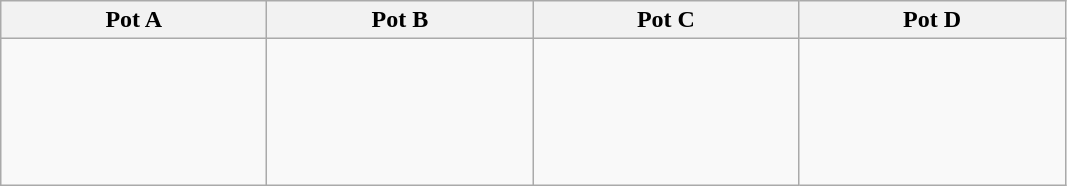<table class="wikitable">
<tr>
<th width=170>Pot A</th>
<th width=170>Pot B</th>
<th width=170>Pot C</th>
<th width=170>Pot D</th>
</tr>
<tr>
<td><br><br><br><br><br></td>
<td><br><br><br><br><br></td>
<td><br><br><br><br><br></td>
<td><br><br><br><br><br></td>
</tr>
</table>
